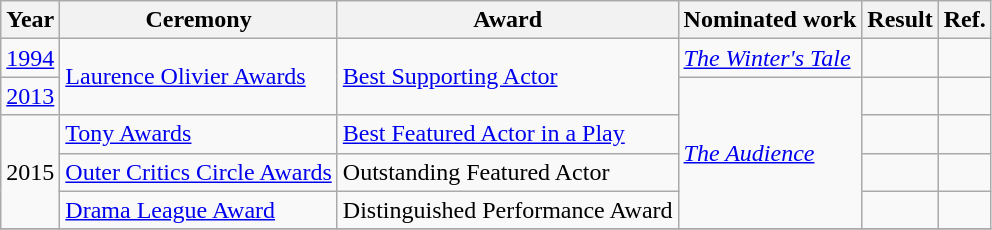<table class="wikitable">
<tr>
<th>Year</th>
<th>Ceremony</th>
<th>Award</th>
<th>Nominated work</th>
<th>Result</th>
<th>Ref.</th>
</tr>
<tr>
<td><a href='#'>1994</a></td>
<td rowspan=2><a href='#'>Laurence Olivier Awards</a></td>
<td rowspan=2><a href='#'>Best Supporting Actor</a></td>
<td><em><a href='#'>The Winter's Tale</a></em></td>
<td></td>
<td></td>
</tr>
<tr>
<td><a href='#'>2013</a></td>
<td rowspan=4><em><a href='#'>The Audience</a></em></td>
<td></td>
<td></td>
</tr>
<tr>
<td rowspan=3>2015</td>
<td><a href='#'>Tony Awards</a></td>
<td><a href='#'>Best Featured Actor in a Play</a></td>
<td></td>
<td></td>
</tr>
<tr>
<td><a href='#'>Outer Critics Circle Awards</a></td>
<td>Outstanding Featured Actor</td>
<td></td>
<td></td>
</tr>
<tr>
<td><a href='#'>Drama League Award</a></td>
<td>Distinguished Performance Award</td>
<td></td>
<td></td>
</tr>
<tr>
</tr>
</table>
